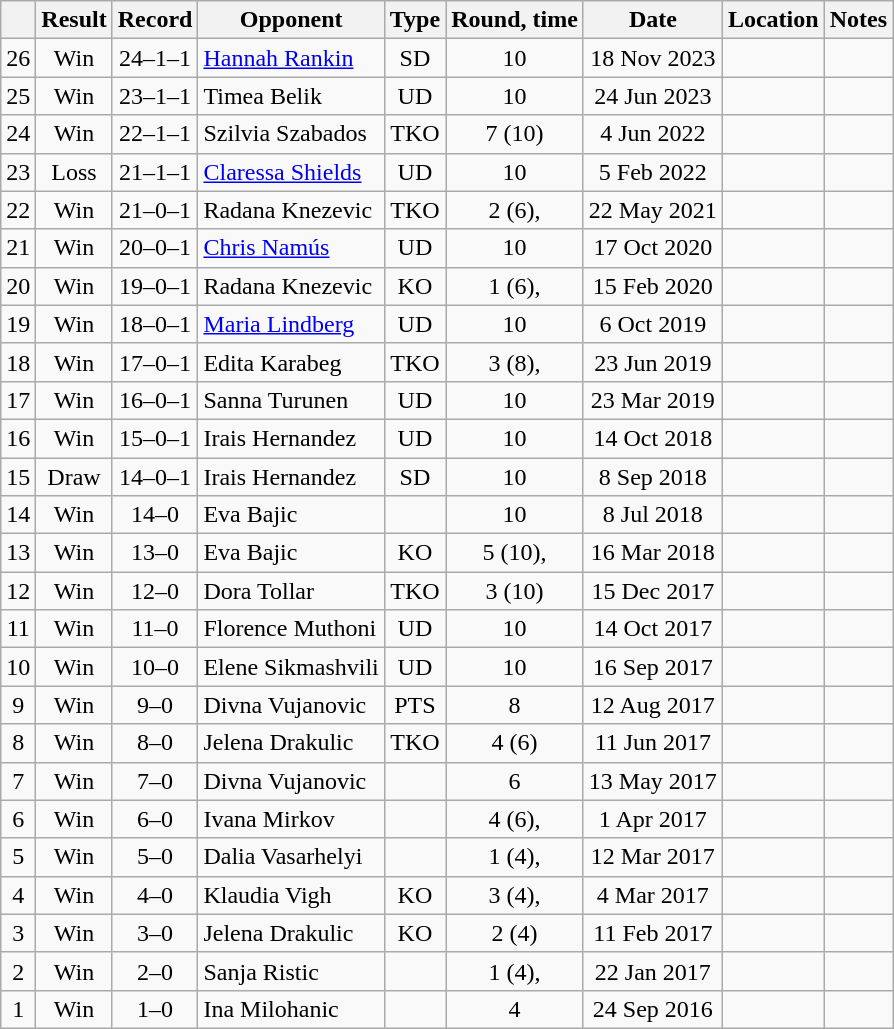<table class=wikitable style=text-align:center>
<tr>
<th></th>
<th>Result</th>
<th>Record</th>
<th>Opponent</th>
<th>Type</th>
<th>Round, time</th>
<th>Date</th>
<th>Location</th>
<th>Notes</th>
</tr>
<tr>
<td>26</td>
<td>Win</td>
<td>24–1–1</td>
<td align=left><a href='#'>Hannah Rankin</a></td>
<td>SD</td>
<td>10</td>
<td>18 Nov 2023</td>
<td align=left></td>
<td align=left></td>
</tr>
<tr>
<td>25</td>
<td>Win</td>
<td>23–1–1</td>
<td align=left>Timea Belik</td>
<td>UD</td>
<td>10</td>
<td>24 Jun 2023</td>
<td align=left></td>
<td align=left></td>
</tr>
<tr>
<td>24</td>
<td>Win</td>
<td>22–1–1</td>
<td align=left>Szilvia Szabados</td>
<td>TKO</td>
<td>7 (10)</td>
<td>4 Jun 2022</td>
<td align=left></td>
<td align=left></td>
</tr>
<tr>
<td>23</td>
<td>Loss</td>
<td>21–1–1</td>
<td align=left><a href='#'>Claressa Shields</a></td>
<td>UD</td>
<td>10</td>
<td>5 Feb 2022</td>
<td align=left></td>
<td align=left></td>
</tr>
<tr>
<td>22</td>
<td>Win</td>
<td>21–0–1</td>
<td align=left>Radana Knezevic</td>
<td>TKO</td>
<td>2 (6), </td>
<td>22 May 2021</td>
<td align=left></td>
<td align=left></td>
</tr>
<tr>
<td>21</td>
<td>Win</td>
<td>20–0–1</td>
<td align=left><a href='#'>Chris Namús</a></td>
<td>UD</td>
<td>10</td>
<td>17 Oct 2020</td>
<td align=left></td>
<td align=left></td>
</tr>
<tr>
<td>20</td>
<td>Win</td>
<td>19–0–1</td>
<td align=left>Radana Knezevic</td>
<td>KO</td>
<td>1 (6), </td>
<td>15 Feb 2020</td>
<td align=left></td>
<td align=left></td>
</tr>
<tr>
<td>19</td>
<td>Win</td>
<td>18–0–1</td>
<td align=left><a href='#'>Maria Lindberg</a></td>
<td>UD</td>
<td>10</td>
<td>6 Oct 2019</td>
<td align=left></td>
<td align=left></td>
</tr>
<tr>
<td>18</td>
<td>Win</td>
<td>17–0–1</td>
<td align=left>Edita Karabeg</td>
<td>TKO</td>
<td>3 (8), </td>
<td>23 Jun 2019</td>
<td align=left></td>
<td align=left></td>
</tr>
<tr>
<td>17</td>
<td>Win</td>
<td>16–0–1</td>
<td align=left>Sanna Turunen</td>
<td>UD</td>
<td>10</td>
<td>23 Mar 2019</td>
<td align=left></td>
<td align=left></td>
</tr>
<tr>
<td>16</td>
<td>Win</td>
<td>15–0–1</td>
<td align=left>Irais Hernandez</td>
<td>UD</td>
<td>10</td>
<td>14 Oct 2018</td>
<td align=left></td>
<td align=left></td>
</tr>
<tr>
<td>15</td>
<td>Draw</td>
<td>14–0–1</td>
<td align=left>Irais Hernandez</td>
<td>SD</td>
<td>10</td>
<td>8 Sep 2018</td>
<td align=left></td>
<td align=left></td>
</tr>
<tr>
<td>14</td>
<td>Win</td>
<td>14–0</td>
<td align=left>Eva Bajic</td>
<td></td>
<td>10</td>
<td>8 Jul 2018</td>
<td align=left></td>
<td align=left></td>
</tr>
<tr>
<td>13</td>
<td>Win</td>
<td>13–0</td>
<td align=left>Eva Bajic</td>
<td>KO</td>
<td>5 (10), </td>
<td>16 Mar 2018</td>
<td align=left></td>
<td align=left></td>
</tr>
<tr>
<td>12</td>
<td>Win</td>
<td>12–0</td>
<td align=left>Dora Tollar</td>
<td>TKO</td>
<td>3 (10)</td>
<td>15 Dec 2017</td>
<td align=left></td>
<td align=left></td>
</tr>
<tr>
<td>11</td>
<td>Win</td>
<td>11–0</td>
<td align=left>Florence Muthoni</td>
<td>UD</td>
<td>10</td>
<td>14 Oct 2017</td>
<td align=left></td>
<td align=left></td>
</tr>
<tr>
<td>10</td>
<td>Win</td>
<td>10–0</td>
<td align=left>Elene Sikmashvili</td>
<td>UD</td>
<td>10</td>
<td>16 Sep 2017</td>
<td align=left></td>
<td align=left></td>
</tr>
<tr>
<td>9</td>
<td>Win</td>
<td>9–0</td>
<td align=left>Divna Vujanovic</td>
<td>PTS</td>
<td>8</td>
<td>12 Aug 2017</td>
<td align=left></td>
<td align=left></td>
</tr>
<tr>
<td>8</td>
<td>Win</td>
<td>8–0</td>
<td align=left>Jelena Drakulic</td>
<td>TKO</td>
<td>4 (6)</td>
<td>11 Jun 2017</td>
<td align=left></td>
<td align=left></td>
</tr>
<tr>
<td>7</td>
<td>Win</td>
<td>7–0</td>
<td align=left>Divna Vujanovic</td>
<td></td>
<td>6</td>
<td>13 May 2017</td>
<td align=left></td>
<td align=left></td>
</tr>
<tr>
<td>6</td>
<td>Win</td>
<td>6–0</td>
<td align=left>Ivana Mirkov</td>
<td></td>
<td>4 (6), </td>
<td>1 Apr 2017</td>
<td align=left></td>
<td align=left></td>
</tr>
<tr>
<td>5</td>
<td>Win</td>
<td>5–0</td>
<td align=left>Dalia Vasarhelyi</td>
<td></td>
<td>1 (4), </td>
<td>12 Mar 2017</td>
<td align=left></td>
<td align=left></td>
</tr>
<tr>
<td>4</td>
<td>Win</td>
<td>4–0</td>
<td align=left>Klaudia Vigh</td>
<td>KO</td>
<td>3 (4), </td>
<td>4 Mar 2017</td>
<td align=left></td>
<td align=left></td>
</tr>
<tr>
<td>3</td>
<td>Win</td>
<td>3–0</td>
<td align=left>Jelena Drakulic</td>
<td>KO</td>
<td>2 (4)</td>
<td>11 Feb 2017</td>
<td align=left></td>
<td align=left></td>
</tr>
<tr>
<td>2</td>
<td>Win</td>
<td>2–0</td>
<td align=left>Sanja Ristic</td>
<td></td>
<td>1 (4), </td>
<td>22 Jan 2017</td>
<td align=left></td>
<td align=left></td>
</tr>
<tr>
<td>1</td>
<td>Win</td>
<td>1–0</td>
<td align=left>Ina Milohanic</td>
<td></td>
<td>4</td>
<td>24 Sep 2016</td>
<td align=left></td>
<td align=left></td>
</tr>
</table>
